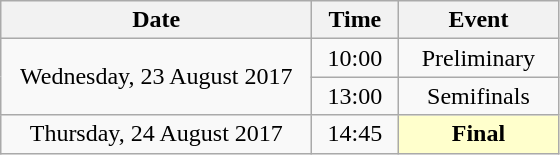<table class="wikitable" style="text-align:center;">
<tr>
<th width="200">Date</th>
<th width="50">Time</th>
<th width="100">Event</th>
</tr>
<tr>
<td rowspan="2">Wednesday, 23 August 2017</td>
<td>10:00</td>
<td>Preliminary</td>
</tr>
<tr>
<td>13:00</td>
<td>Semifinals</td>
</tr>
<tr>
<td>Thursday, 24 August 2017</td>
<td>14:45</td>
<td bgcolor="ffffcc"><strong>Final</strong></td>
</tr>
</table>
